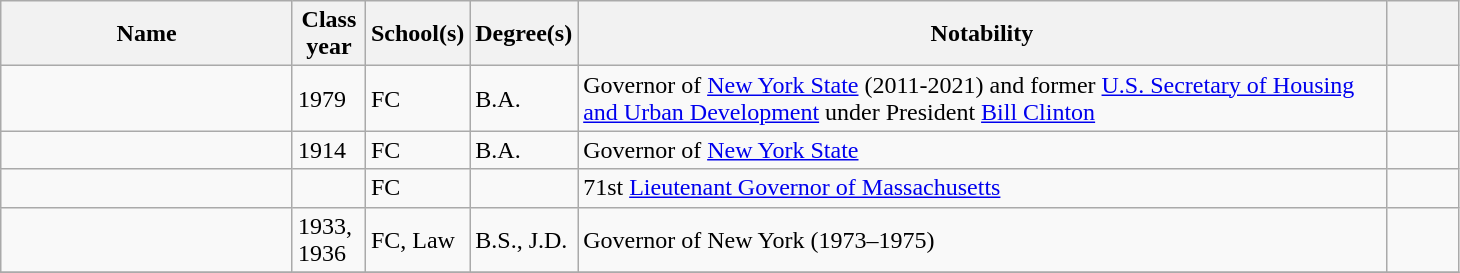<table class="wikitable sortable" style="width:77%">
<tr>
<th style="width:20%;">Name</th>
<th style="width:5%;">Class year</th>
<th style="width:5%;">School(s)</th>
<th style="width:5%;">Degree(s)</th>
<th style="width:*;" class="unsortable">Notability</th>
<th style="width:5%;" class="unsortable"></th>
</tr>
<tr>
<td></td>
<td>1979</td>
<td>FC</td>
<td>B.A.</td>
<td>Governor of <a href='#'>New York State</a> (2011-2021) and former <a href='#'>U.S. Secretary of Housing and Urban Development</a> under President <a href='#'>Bill Clinton</a></td>
<td></td>
</tr>
<tr>
<td></td>
<td>1914</td>
<td>FC</td>
<td>B.A.</td>
<td>Governor of <a href='#'>New York State</a></td>
<td></td>
</tr>
<tr>
<td></td>
<td></td>
<td>FC</td>
<td></td>
<td>71st <a href='#'>Lieutenant Governor of Massachusetts</a></td>
<td align=center></td>
</tr>
<tr>
<td></td>
<td>1933, 1936</td>
<td>FC, Law</td>
<td>B.S., J.D.</td>
<td>Governor of New York (1973–1975)</td>
<td></td>
</tr>
<tr>
</tr>
</table>
